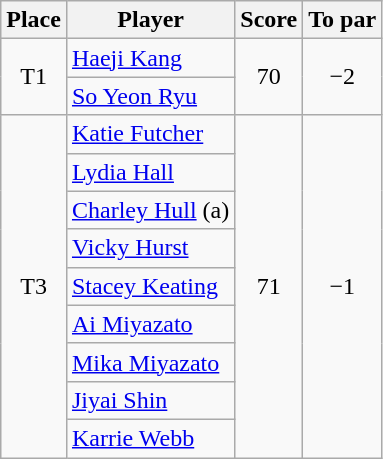<table class="wikitable">
<tr>
<th>Place</th>
<th>Player</th>
<th>Score</th>
<th>To par</th>
</tr>
<tr>
<td rowspan=2 align=center>T1</td>
<td> <a href='#'>Haeji Kang</a></td>
<td rowspan=2 align=center>70</td>
<td rowspan=2 align=center>−2</td>
</tr>
<tr>
<td> <a href='#'>So Yeon Ryu</a></td>
</tr>
<tr>
<td rowspan=9 align=center>T3</td>
<td> <a href='#'>Katie Futcher</a></td>
<td rowspan=9 align=center>71</td>
<td rowspan=9 align=center>−1</td>
</tr>
<tr>
<td> <a href='#'>Lydia Hall</a></td>
</tr>
<tr>
<td> <a href='#'>Charley Hull</a> (a)</td>
</tr>
<tr>
<td> <a href='#'>Vicky Hurst</a></td>
</tr>
<tr>
<td> <a href='#'>Stacey Keating</a></td>
</tr>
<tr>
<td> <a href='#'>Ai Miyazato</a></td>
</tr>
<tr>
<td> <a href='#'>Mika Miyazato</a></td>
</tr>
<tr>
<td> <a href='#'>Jiyai Shin</a></td>
</tr>
<tr>
<td> <a href='#'>Karrie Webb</a></td>
</tr>
</table>
